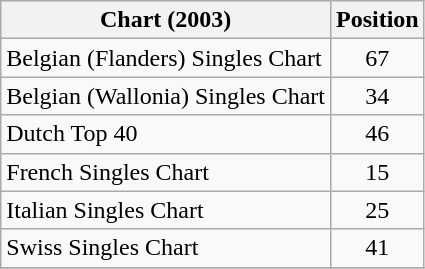<table class="wikitable sortable">
<tr>
<th>Chart (2003)</th>
<th>Position</th>
</tr>
<tr>
<td>Belgian (Flanders) Singles Chart</td>
<td align="center">67</td>
</tr>
<tr>
<td>Belgian (Wallonia) Singles Chart</td>
<td align="center">34</td>
</tr>
<tr>
<td>Dutch Top 40</td>
<td align="center">46</td>
</tr>
<tr>
<td>French Singles Chart</td>
<td align="center">15</td>
</tr>
<tr>
<td>Italian Singles Chart</td>
<td align="center">25</td>
</tr>
<tr>
<td>Swiss Singles Chart</td>
<td align="center">41</td>
</tr>
<tr>
</tr>
</table>
